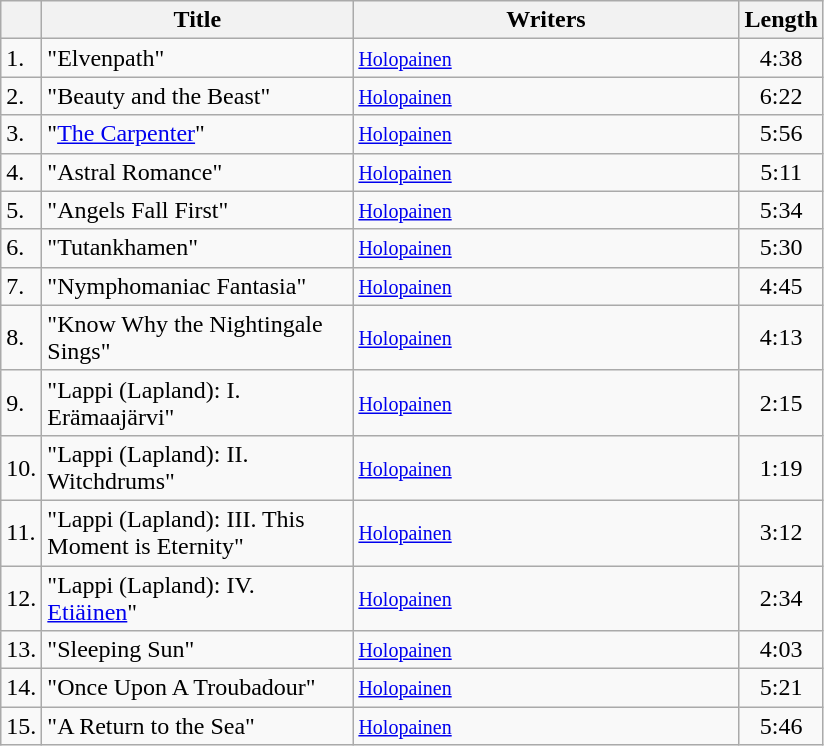<table class="wikitable">
<tr>
<th></th>
<th width="200">Title</th>
<th width="250">Writers</th>
<th>Length</th>
</tr>
<tr>
<td>1.</td>
<td>"Elvenpath"</td>
<td><small><a href='#'>Holopainen</a></small></td>
<td align="center">4:38</td>
</tr>
<tr>
<td>2.</td>
<td>"Beauty and the Beast"</td>
<td><small><a href='#'>Holopainen</a></small></td>
<td align="center">6:22</td>
</tr>
<tr>
<td>3.</td>
<td>"<a href='#'>The Carpenter</a>"</td>
<td><small><a href='#'>Holopainen</a></small></td>
<td align="center">5:56</td>
</tr>
<tr>
<td>4.</td>
<td>"Astral Romance"</td>
<td><small><a href='#'>Holopainen</a></small></td>
<td align="center">5:11</td>
</tr>
<tr>
<td>5.</td>
<td>"Angels Fall First"</td>
<td><small><a href='#'>Holopainen</a></small></td>
<td align="center">5:34</td>
</tr>
<tr>
<td>6.</td>
<td>"Tutankhamen"</td>
<td><small><a href='#'>Holopainen</a></small></td>
<td align="center">5:30</td>
</tr>
<tr>
<td>7.</td>
<td>"Nymphomaniac Fantasia"</td>
<td><small><a href='#'>Holopainen</a></small></td>
<td align="center">4:45</td>
</tr>
<tr>
<td>8.</td>
<td>"Know Why the Nightingale Sings"</td>
<td><small><a href='#'>Holopainen</a></small></td>
<td align="center">4:13</td>
</tr>
<tr>
<td>9.</td>
<td>"Lappi (Lapland): I. Erämaajärvi"</td>
<td><small><a href='#'>Holopainen</a></small></td>
<td align="center">2:15</td>
</tr>
<tr>
<td>10.</td>
<td>"Lappi (Lapland): II. Witchdrums"</td>
<td><small><a href='#'>Holopainen</a></small></td>
<td align="center">1:19</td>
</tr>
<tr>
<td>11.</td>
<td>"Lappi (Lapland): III. This Moment is Eternity"</td>
<td><small><a href='#'>Holopainen</a></small></td>
<td align="center">3:12</td>
</tr>
<tr>
<td>12.</td>
<td>"Lappi (Lapland): IV. <a href='#'>Etiäinen</a>"</td>
<td><small><a href='#'>Holopainen</a></small></td>
<td align="center">2:34</td>
</tr>
<tr>
<td>13.</td>
<td>"Sleeping Sun"</td>
<td><small><a href='#'>Holopainen</a></small></td>
<td align="center">4:03</td>
</tr>
<tr>
<td>14.</td>
<td>"Once Upon A Troubadour"</td>
<td><small><a href='#'>Holopainen</a></small></td>
<td align="center">5:21</td>
</tr>
<tr>
<td>15.</td>
<td>"A Return to the Sea"</td>
<td><small><a href='#'>Holopainen</a></small></td>
<td align="center">5:46</td>
</tr>
</table>
